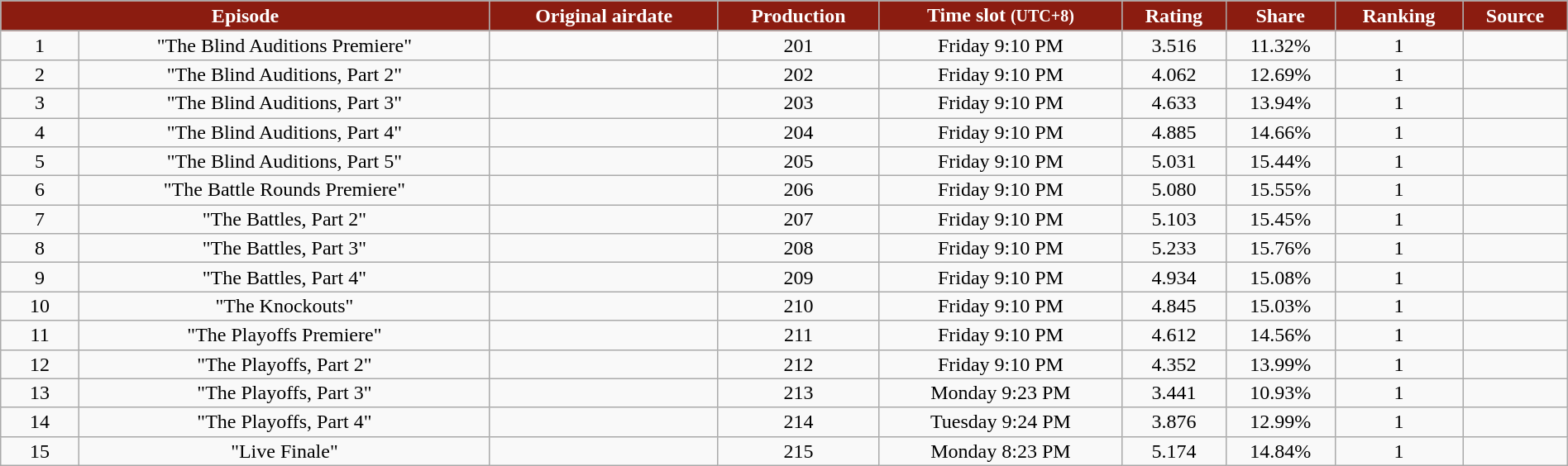<table class="wikitable" style="text-align:center; line-height:16px; width:100%;">
<tr>
<th style="background:#8b1c10; color:white;" colspan="2">Episode</th>
<th style="background:#8b1c10; color:white;">Original airdate</th>
<th style="background:#8b1c10; color:white;">Production</th>
<th style="background:#8b1c10; color:white;">Time slot <small>(UTC+8)</small></th>
<th style="background:#8b1c10; color:white;">Rating</th>
<th style="background:#8b1c10; color:white;">Share</th>
<th style="background:#8b1c10; color:white;">Ranking</th>
<th style="background:#8b1c10; color:white;">Source</th>
</tr>
<tr>
<td style="width:05%;">1</td>
<td>"The Blind Auditions Premiere"</td>
<td></td>
<td>201</td>
<td>Friday 9:10 PM</td>
<td style="text-align:center">3.516</td>
<td style="text-align:center">11.32%</td>
<td style="text-align:center">1</td>
<td></td>
</tr>
<tr>
<td style="text-align:center">2</td>
<td>"The Blind Auditions, Part 2"</td>
<td></td>
<td>202</td>
<td>Friday 9:10 PM</td>
<td style="text-align:center">4.062</td>
<td style="text-align:center">12.69%</td>
<td style="text-align:center">1</td>
<td></td>
</tr>
<tr>
<td style="text-align:center">3</td>
<td>"The Blind Auditions, Part 3"</td>
<td></td>
<td>203</td>
<td>Friday 9:10 PM</td>
<td style="text-align:center">4.633</td>
<td style="text-align:center">13.94%</td>
<td style="text-align:center">1</td>
<td></td>
</tr>
<tr>
<td style="text-align:center">4</td>
<td>"The Blind Auditions, Part 4"</td>
<td></td>
<td>204</td>
<td>Friday 9:10 PM</td>
<td style="text-align:center">4.885</td>
<td style="text-align:center">14.66%</td>
<td style="text-align:center">1</td>
<td></td>
</tr>
<tr>
<td style="text-align:center">5</td>
<td>"The Blind Auditions, Part 5"</td>
<td></td>
<td>205</td>
<td>Friday 9:10 PM</td>
<td style="text-align:center">5.031</td>
<td style="text-align:center">15.44%</td>
<td style="text-align:center">1</td>
<td></td>
</tr>
<tr>
<td style="text-align:center">6</td>
<td>"The Battle Rounds Premiere"</td>
<td></td>
<td>206</td>
<td>Friday 9:10 PM</td>
<td style="text-align:center">5.080</td>
<td style="text-align:center">15.55%</td>
<td style="text-align:center">1</td>
<td></td>
</tr>
<tr>
<td style="text-align:center">7</td>
<td>"The Battles, Part 2"</td>
<td></td>
<td>207</td>
<td>Friday 9:10 PM</td>
<td style="text-align:center">5.103</td>
<td style="text-align:center">15.45%</td>
<td style="text-align:center">1</td>
<td></td>
</tr>
<tr>
<td style="text-align:center">8</td>
<td>"The Battles, Part 3"</td>
<td></td>
<td>208</td>
<td>Friday 9:10 PM</td>
<td style="text-align:center">5.233</td>
<td style="text-align:center">15.76%</td>
<td style="text-align:center">1</td>
<td></td>
</tr>
<tr>
<td style="text-align:center">9</td>
<td>"The Battles, Part 4"</td>
<td></td>
<td>209</td>
<td>Friday 9:10 PM</td>
<td style="text-align:center">4.934</td>
<td style="text-align:center">15.08%</td>
<td style="text-align:center">1</td>
<td></td>
</tr>
<tr>
<td style="text-align:center">10</td>
<td>"The Knockouts"</td>
<td></td>
<td>210</td>
<td>Friday 9:10 PM</td>
<td style="text-align:center">4.845</td>
<td style="text-align:center">15.03%</td>
<td style="text-align:center">1</td>
<td></td>
</tr>
<tr>
<td style="text-align:center">11</td>
<td>"The Playoffs Premiere"</td>
<td></td>
<td>211</td>
<td>Friday 9:10 PM</td>
<td style="text-align:center">4.612</td>
<td style="text-align:center">14.56%</td>
<td style="text-align:center">1</td>
<td></td>
</tr>
<tr>
<td style="text-align:center">12</td>
<td>"The Playoffs, Part 2"</td>
<td></td>
<td>212</td>
<td>Friday 9:10 PM</td>
<td style="text-align:center">4.352</td>
<td style="text-align:center">13.99%</td>
<td style="text-align:center">1</td>
<td></td>
</tr>
<tr>
<td style="text-align:center">13</td>
<td>"The Playoffs, Part 3"</td>
<td></td>
<td>213</td>
<td style="text-align:center">Monday 9:23 PM</td>
<td style="text-align:center">3.441</td>
<td style="text-align:center">10.93%</td>
<td style="text-align:center">1</td>
<td></td>
</tr>
<tr>
<td style="text-align:center">14</td>
<td>"The Playoffs, Part 4"</td>
<td></td>
<td>214</td>
<td style="text-align:center">Tuesday 9:24 PM</td>
<td style="text-align:center">3.876</td>
<td style="text-align:center">12.99%</td>
<td style="text-align:center">1</td>
<td></td>
</tr>
<tr>
<td style="text-align:center">15</td>
<td>"Live Finale"</td>
<td></td>
<td>215</td>
<td style="text-align:center">Monday 8:23 PM</td>
<td style="text-align:center">5.174</td>
<td style="text-align:center">14.84%</td>
<td style="text-align:center">1</td>
<td></td>
</tr>
</table>
